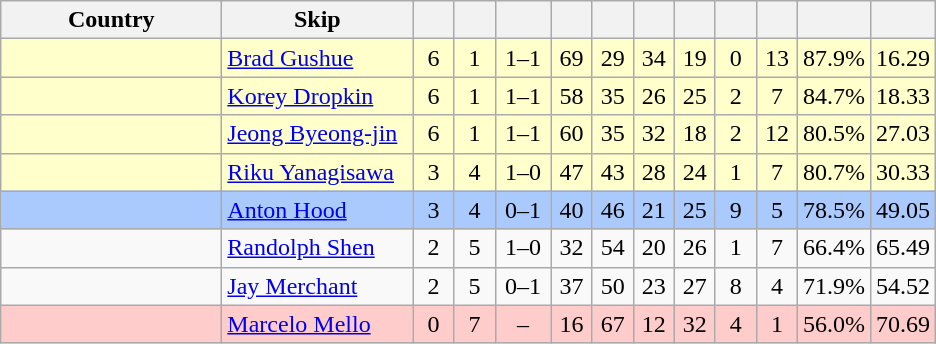<table class=wikitable style="text-align:center;">
<tr>
<th width=140>Country</th>
<th width=120>Skip</th>
<th width=20></th>
<th width=20></th>
<th width=30></th>
<th width=20></th>
<th width=20></th>
<th width=20></th>
<th width=20></th>
<th width=20></th>
<th width=20></th>
<th width=20></th>
<th width=20></th>
</tr>
<tr bgcolor=#ffffcc>
<td style="text-align:left;"></td>
<td style="text-align:left;"><a href='#'>Brad Gushue</a></td>
<td>6</td>
<td>1</td>
<td>1–1</td>
<td>69</td>
<td>29</td>
<td>34</td>
<td>19</td>
<td>0</td>
<td>13</td>
<td>87.9%</td>
<td>16.29</td>
</tr>
<tr bgcolor=#ffffcc>
<td style="text-align:left;"></td>
<td style="text-align:left;"><a href='#'>Korey Dropkin</a></td>
<td>6</td>
<td>1</td>
<td>1–1</td>
<td>58</td>
<td>35</td>
<td>26</td>
<td>25</td>
<td>2</td>
<td>7</td>
<td>84.7%</td>
<td>18.33</td>
</tr>
<tr bgcolor=#ffffcc>
<td style="text-align:left;"></td>
<td style="text-align:left;"><a href='#'>Jeong Byeong-jin</a></td>
<td>6</td>
<td>1</td>
<td>1–1</td>
<td>60</td>
<td>35</td>
<td>32</td>
<td>18</td>
<td>2</td>
<td>12</td>
<td>80.5%</td>
<td>27.03</td>
</tr>
<tr bgcolor=#ffffcc>
<td style="text-align:left;"></td>
<td style="text-align:left;"><a href='#'>Riku Yanagisawa</a></td>
<td>3</td>
<td>4</td>
<td>1–0</td>
<td>47</td>
<td>43</td>
<td>28</td>
<td>24</td>
<td>1</td>
<td>7</td>
<td>80.7%</td>
<td>30.33</td>
</tr>
<tr bgcolor=#aac9fc>
<td style="text-align:left;"></td>
<td style="text-align:left;"><a href='#'>Anton Hood</a></td>
<td>3</td>
<td>4</td>
<td>0–1</td>
<td>40</td>
<td>46</td>
<td>21</td>
<td>25</td>
<td>9</td>
<td>5</td>
<td>78.5%</td>
<td>49.05</td>
</tr>
<tr>
<td style="text-align:left;"></td>
<td style="text-align:left;"><a href='#'>Randolph Shen</a></td>
<td>2</td>
<td>5</td>
<td>1–0</td>
<td>32</td>
<td>54</td>
<td>20</td>
<td>26</td>
<td>1</td>
<td>7</td>
<td>66.4%</td>
<td>65.49</td>
</tr>
<tr>
<td style="text-align:left;"></td>
<td style="text-align:left;"><a href='#'>Jay Merchant</a></td>
<td>2</td>
<td>5</td>
<td>0–1</td>
<td>37</td>
<td>50</td>
<td>23</td>
<td>27</td>
<td>8</td>
<td>4</td>
<td>71.9%</td>
<td>54.52</td>
</tr>
<tr bgcolor=#ffcccc>
<td style="text-align:left;"></td>
<td style="text-align:left;"><a href='#'>Marcelo Mello</a></td>
<td>0</td>
<td>7</td>
<td>–</td>
<td>16</td>
<td>67</td>
<td>12</td>
<td>32</td>
<td>4</td>
<td>1</td>
<td>56.0%</td>
<td>70.69</td>
</tr>
</table>
